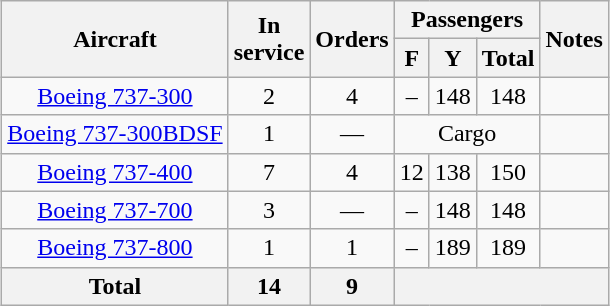<table class="wikitable" style="margin:0.5em auto; text-align:center">
<tr>
<th rowspan=2>Aircraft</th>
<th rowspan=2>In <br> service</th>
<th rowspan=2>Orders</th>
<th colspan=3>Passengers</th>
<th rowspan=2>Notes</th>
</tr>
<tr>
<th><abbr>F</abbr></th>
<th><abbr>Y</abbr></th>
<th>Total</th>
</tr>
<tr>
<td><a href='#'>Boeing 737-300</a></td>
<td>2</td>
<td>4</td>
<td>–</td>
<td>148</td>
<td>148</td>
<td></td>
</tr>
<tr>
<td><a href='#'>Boeing 737-300BDSF</a></td>
<td>1</td>
<td>—</td>
<td colspan=3>Cargo</td>
<td></td>
</tr>
<tr>
<td><a href='#'>Boeing 737-400</a></td>
<td>7</td>
<td>4</td>
<td>12</td>
<td>138</td>
<td>150</td>
<td></td>
</tr>
<tr>
<td><a href='#'>Boeing 737-700</a></td>
<td>3</td>
<td>—</td>
<td>–</td>
<td>148</td>
<td>148</td>
<td></td>
</tr>
<tr>
<td><a href='#'>Boeing 737-800</a></td>
<td>1</td>
<td>1</td>
<td>–</td>
<td>189</td>
<td>189</td>
<td></td>
</tr>
<tr>
<th>Total</th>
<th>14</th>
<th>9</th>
<th colspan=4></th>
</tr>
</table>
